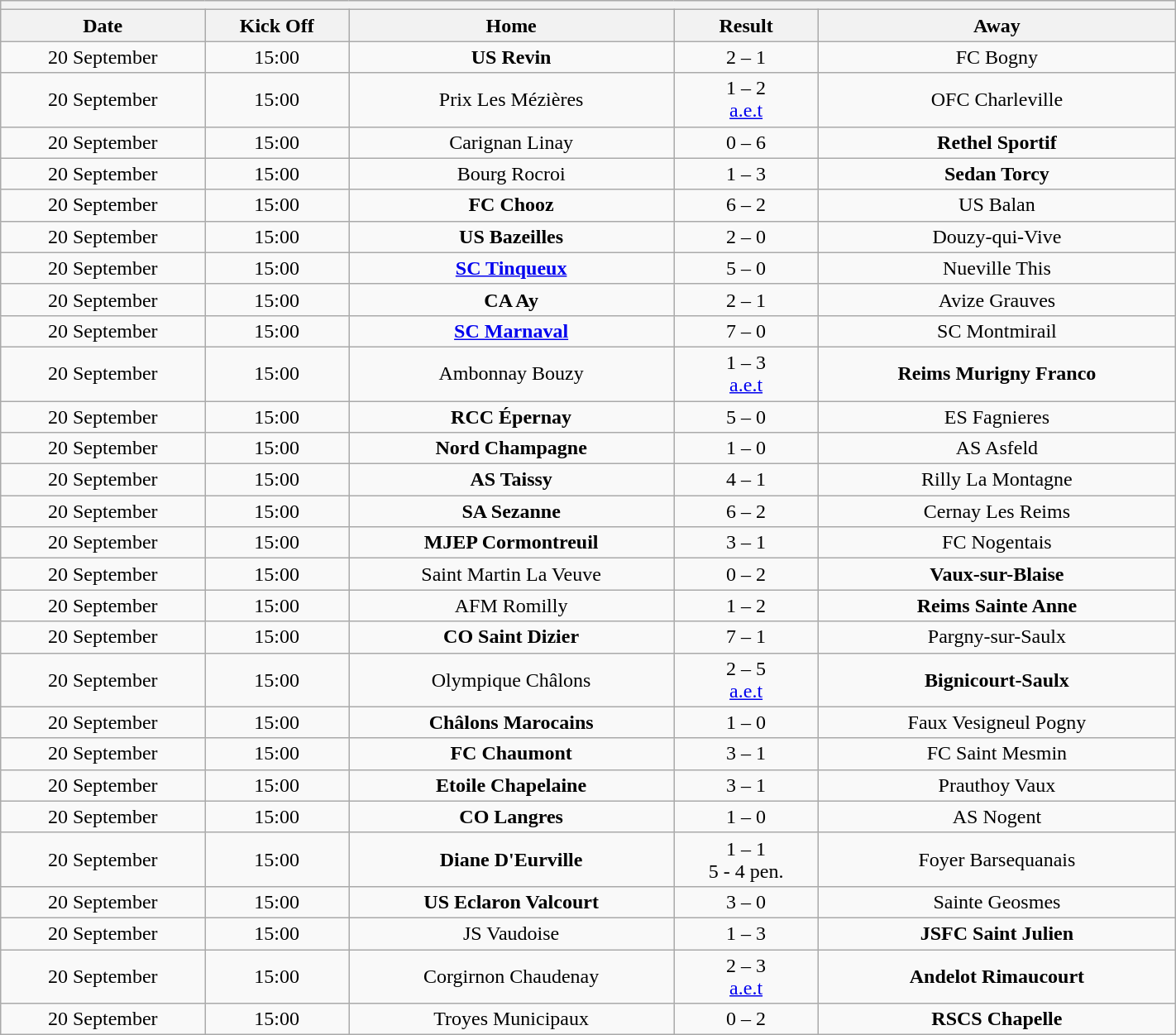<table class="wikitable collapsible collapsed" style="font-size: 100%; margin:0px;" width="75%">
<tr>
<th colspan="7" style="text-align:left;"></th>
</tr>
<tr>
<th><strong>Date</strong></th>
<th><strong>Kick Off</strong></th>
<th><strong>Home</strong></th>
<th><strong>Result</strong></th>
<th><strong>Away</strong></th>
</tr>
<tr>
<td align=center>20 September</td>
<td align=center>15:00</td>
<td align=center><strong>US Revin</strong></td>
<td align=center>2 – 1</td>
<td align=center>FC Bogny</td>
</tr>
<tr>
<td align=center>20 September</td>
<td align=center>15:00</td>
<td align=center>Prix Les Mézières</td>
<td align=center>1 – 2 <br> <a href='#'>a.e.t</a></td>
<td align=center>OFC Charleville</td>
</tr>
<tr>
<td align=center>20 September</td>
<td align=center>15:00</td>
<td align=center>Carignan Linay</td>
<td align=center>0 – 6</td>
<td align=center><strong>Rethel Sportif</strong></td>
</tr>
<tr>
<td align=center>20 September</td>
<td align=center>15:00</td>
<td align=center>Bourg Rocroi</td>
<td align=center>1 – 3</td>
<td align=center><strong>Sedan Torcy</strong></td>
</tr>
<tr>
<td align=center>20 September</td>
<td align=center>15:00</td>
<td align=center><strong>FC Chooz</strong></td>
<td align=center>6 – 2</td>
<td align=center>US Balan</td>
</tr>
<tr>
<td align=center>20 September</td>
<td align=center>15:00</td>
<td align=center><strong>US Bazeilles</strong></td>
<td align=center>2 – 0</td>
<td align=center>Douzy-qui-Vive</td>
</tr>
<tr>
<td align=center>20 September</td>
<td align=center>15:00</td>
<td align=center><strong><a href='#'>SC Tinqueux</a></strong></td>
<td align=center>5 – 0</td>
<td align=center>Nueville This</td>
</tr>
<tr>
<td align=center>20 September</td>
<td align=center>15:00</td>
<td align=center><strong>CA Ay</strong></td>
<td align=center>2 – 1</td>
<td align=center>Avize Grauves</td>
</tr>
<tr>
<td align=center>20 September</td>
<td align=center>15:00</td>
<td align=center><strong><a href='#'>SC Marnaval</a></strong></td>
<td align=center>7 – 0</td>
<td align=center>SC Montmirail</td>
</tr>
<tr>
<td align=center>20 September</td>
<td align=center>15:00</td>
<td align=center>Ambonnay Bouzy</td>
<td align=center>1 – 3 <br> <a href='#'>a.e.t</a></td>
<td align=center><strong>Reims Murigny Franco</strong></td>
</tr>
<tr>
<td align=center>20 September</td>
<td align=center>15:00</td>
<td align=center><strong>RCC Épernay</strong></td>
<td align=center>5 – 0</td>
<td align=center>ES Fagnieres</td>
</tr>
<tr>
<td align=center>20 September</td>
<td align=center>15:00</td>
<td align=center><strong>Nord Champagne</strong></td>
<td align=center>1 – 0</td>
<td align=center>AS Asfeld</td>
</tr>
<tr>
<td align=center>20 September</td>
<td align=center>15:00</td>
<td align=center><strong>AS Taissy</strong></td>
<td align=center>4 – 1</td>
<td align=center>Rilly La Montagne</td>
</tr>
<tr>
<td align=center>20 September</td>
<td align=center>15:00</td>
<td align=center><strong>SA Sezanne</strong></td>
<td align=center>6 – 2</td>
<td align=center>Cernay Les Reims</td>
</tr>
<tr>
<td align=center>20 September</td>
<td align=center>15:00</td>
<td align=center><strong>MJEP Cormontreuil</strong></td>
<td align=center>3 – 1</td>
<td align=center>FC Nogentais</td>
</tr>
<tr>
<td align=center>20 September</td>
<td align=center>15:00</td>
<td align=center>Saint Martin La Veuve</td>
<td align=center>0 – 2</td>
<td align=center><strong>Vaux-sur-Blaise</strong></td>
</tr>
<tr>
<td align=center>20 September</td>
<td align=center>15:00</td>
<td align=center>AFM Romilly</td>
<td align=center>1 – 2</td>
<td align=center><strong>Reims Sainte Anne</strong></td>
</tr>
<tr>
<td align=center>20 September</td>
<td align=center>15:00</td>
<td align=center><strong>CO Saint Dizier</strong></td>
<td align=center>7 – 1</td>
<td align=center>Pargny-sur-Saulx</td>
</tr>
<tr>
<td align=center>20 September</td>
<td align=center>15:00</td>
<td align=center>Olympique Châlons</td>
<td align=center>2 – 5 <br> <a href='#'>a.e.t</a></td>
<td align=center><strong>Bignicourt-Saulx</strong></td>
</tr>
<tr>
<td align=center>20 September</td>
<td align=center>15:00</td>
<td align=center><strong>Châlons Marocains</strong></td>
<td align=center>1 – 0</td>
<td align=center>Faux Vesigneul Pogny</td>
</tr>
<tr>
<td align=center>20 September</td>
<td align=center>15:00</td>
<td align=center><strong>FC Chaumont</strong></td>
<td align=center>3 – 1</td>
<td align=center>FC Saint Mesmin</td>
</tr>
<tr>
<td align=center>20 September</td>
<td align=center>15:00</td>
<td align=center><strong>Etoile Chapelaine</strong></td>
<td align=center>3 – 1</td>
<td align=center>Prauthoy Vaux</td>
</tr>
<tr>
<td align=center>20 September</td>
<td align=center>15:00</td>
<td align=center><strong>CO Langres</strong></td>
<td align=center>1 – 0</td>
<td align=center>AS Nogent</td>
</tr>
<tr>
<td align=center>20 September</td>
<td align=center>15:00</td>
<td align=center><strong>Diane D'Eurville</strong></td>
<td align=center>1 – 1 <br> 5 - 4 pen.</td>
<td align=center>Foyer Barsequanais</td>
</tr>
<tr>
<td align=center>20 September</td>
<td align=center>15:00</td>
<td align=center><strong>US Eclaron Valcourt</strong></td>
<td align=center>3 – 0</td>
<td align=center>Sainte Geosmes</td>
</tr>
<tr>
<td align=center>20 September</td>
<td align=center>15:00</td>
<td align=center>JS Vaudoise</td>
<td align=center>1 – 3</td>
<td align=center><strong>JSFC Saint Julien</strong></td>
</tr>
<tr>
<td align=center>20 September</td>
<td align=center>15:00</td>
<td align=center>Corgirnon Chaudenay</td>
<td align=center>2 – 3 <br> <a href='#'>a.e.t</a></td>
<td align=center><strong>Andelot Rimaucourt</strong></td>
</tr>
<tr>
<td align=center>20 September</td>
<td align=center>15:00</td>
<td align=center>Troyes Municipaux</td>
<td align=center>0 – 2</td>
<td align=center><strong>RSCS Chapelle</strong></td>
</tr>
</table>
